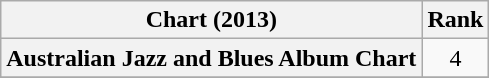<table class="wikitable sortable plainrowheaders" style="text-align:center">
<tr>
<th scope="col">Chart (2013)</th>
<th scope="col">Rank</th>
</tr>
<tr>
<th scope="row">Australian Jazz and Blues Album Chart</th>
<td>4</td>
</tr>
<tr>
</tr>
</table>
